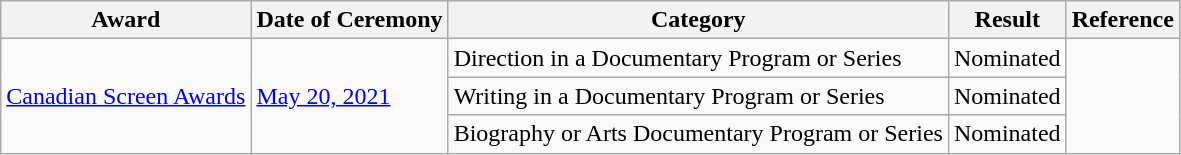<table class="wikitable">
<tr>
<th>Award</th>
<th>Date of Ceremony</th>
<th>Category</th>
<th>Result</th>
<th>Reference</th>
</tr>
<tr>
<td rowspan="3"><a href='#'>Canadian Screen Awards</a></td>
<td rowspan="3"><a href='#'>May 20, 2021</a></td>
<td>Direction in a Documentary Program or Series</td>
<td>Nominated</td>
<td rowspan="3"></td>
</tr>
<tr>
<td>Writing in a Documentary Program or Series</td>
<td>Nominated</td>
</tr>
<tr>
<td>Biography or Arts Documentary Program or Series</td>
<td>Nominated</td>
</tr>
</table>
